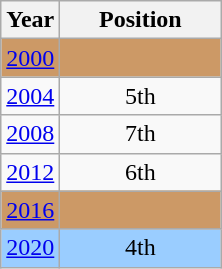<table class="wikitable" style="text-align: center;">
<tr>
<th>Year</th>
<th width="100">Position</th>
</tr>
<tr bgcolor=cc9966>
<td> <a href='#'>2000</a></td>
<td></td>
</tr>
<tr>
<td> <a href='#'>2004</a></td>
<td>5th</td>
</tr>
<tr>
<td> <a href='#'>2008</a></td>
<td>7th</td>
</tr>
<tr>
<td> <a href='#'>2012</a></td>
<td>6th</td>
</tr>
<tr bgcolor=cc9966>
<td> <a href='#'>2016</a></td>
<td></td>
</tr>
<tr style="background:#9acdff;">
<td> <a href='#'>2020</a></td>
<td>4th</td>
</tr>
</table>
